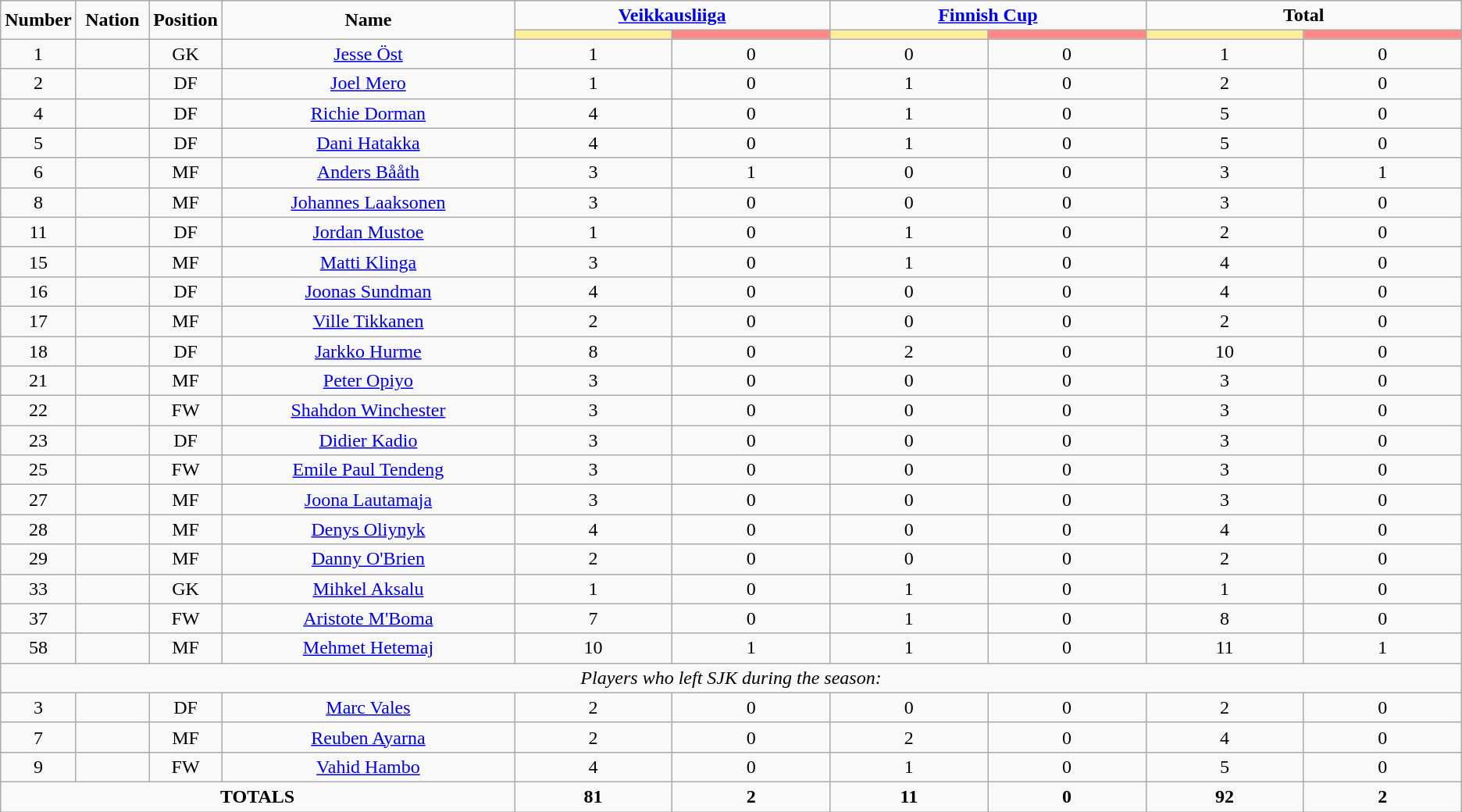<table class="wikitable" style="text-align:center;">
<tr>
<td rowspan="2"  style="width:5%;"><strong>Number</strong></td>
<td rowspan="2"  style="width:5%;"><strong>Nation</strong></td>
<td rowspan="2"  style="width:5%;"><strong>Position</strong></td>
<td rowspan="2"  style="width:20%;"><strong>Name</strong></td>
<td colspan="2"><strong><a href='#'>Veikkausliiga</a></strong></td>
<td colspan="2"><strong><a href='#'>Finnish Cup</a></strong></td>
<td colspan="2"><strong>Total</strong></td>
</tr>
<tr>
<th style="width:60px; background:#fe9;"></th>
<th style="width:60px; background:#ff8888;"></th>
<th style="width:60px; background:#fe9;"></th>
<th style="width:60px; background:#ff8888;"></th>
<th style="width:60px; background:#fe9;"></th>
<th style="width:60px; background:#ff8888;"></th>
</tr>
<tr>
<td>1</td>
<td></td>
<td>GK</td>
<td><a href='#'>Jesse Öst</a></td>
<td>1</td>
<td>0</td>
<td>0</td>
<td>0</td>
<td>1</td>
<td>0</td>
</tr>
<tr>
<td>2</td>
<td></td>
<td>DF</td>
<td><a href='#'>Joel Mero</a></td>
<td>1</td>
<td>0</td>
<td>1</td>
<td>0</td>
<td>2</td>
<td>0</td>
</tr>
<tr>
<td>4</td>
<td></td>
<td>DF</td>
<td><a href='#'>Richie Dorman</a></td>
<td>4</td>
<td>0</td>
<td>1</td>
<td>0</td>
<td>5</td>
<td>0</td>
</tr>
<tr>
<td>5</td>
<td></td>
<td>DF</td>
<td><a href='#'>Dani Hatakka</a></td>
<td>4</td>
<td>0</td>
<td>1</td>
<td>0</td>
<td>5</td>
<td>0</td>
</tr>
<tr>
<td>6</td>
<td></td>
<td>MF</td>
<td><a href='#'>Anders Bååth</a></td>
<td>3</td>
<td>1</td>
<td>0</td>
<td>0</td>
<td>3</td>
<td>1</td>
</tr>
<tr>
<td>8</td>
<td></td>
<td>MF</td>
<td><a href='#'>Johannes Laaksonen</a></td>
<td>3</td>
<td>0</td>
<td>0</td>
<td>0</td>
<td>3</td>
<td>0</td>
</tr>
<tr>
<td>11</td>
<td></td>
<td>DF</td>
<td><a href='#'>Jordan Mustoe</a></td>
<td>1</td>
<td>0</td>
<td>1</td>
<td>0</td>
<td>2</td>
<td>0</td>
</tr>
<tr>
<td>15</td>
<td></td>
<td>MF</td>
<td><a href='#'>Matti Klinga</a></td>
<td>3</td>
<td>0</td>
<td>1</td>
<td>0</td>
<td>4</td>
<td>0</td>
</tr>
<tr>
<td>16</td>
<td></td>
<td>DF</td>
<td><a href='#'>Joonas Sundman</a></td>
<td>4</td>
<td>0</td>
<td>0</td>
<td>0</td>
<td>4</td>
<td>0</td>
</tr>
<tr>
<td>17</td>
<td></td>
<td>MF</td>
<td><a href='#'>Ville Tikkanen</a></td>
<td>2</td>
<td>0</td>
<td>0</td>
<td>0</td>
<td>2</td>
<td>0</td>
</tr>
<tr>
<td>18</td>
<td></td>
<td>DF</td>
<td><a href='#'>Jarkko Hurme</a></td>
<td>8</td>
<td>0</td>
<td>2</td>
<td>0</td>
<td>10</td>
<td>0</td>
</tr>
<tr>
<td>21</td>
<td></td>
<td>MF</td>
<td><a href='#'>Peter Opiyo</a></td>
<td>3</td>
<td>0</td>
<td>0</td>
<td>0</td>
<td>3</td>
<td>0</td>
</tr>
<tr>
<td>22</td>
<td></td>
<td>FW</td>
<td><a href='#'>Shahdon Winchester</a></td>
<td>3</td>
<td>0</td>
<td>0</td>
<td>0</td>
<td>3</td>
<td>0</td>
</tr>
<tr>
<td>23</td>
<td></td>
<td>DF</td>
<td><a href='#'>Didier Kadio</a></td>
<td>3</td>
<td>0</td>
<td>0</td>
<td>0</td>
<td>3</td>
<td>0</td>
</tr>
<tr>
<td>25</td>
<td></td>
<td>FW</td>
<td><a href='#'>Emile Paul Tendeng</a></td>
<td>3</td>
<td>0</td>
<td>0</td>
<td>0</td>
<td>3</td>
<td>0</td>
</tr>
<tr>
<td>27</td>
<td></td>
<td>MF</td>
<td><a href='#'>Joona Lautamaja</a></td>
<td>3</td>
<td>0</td>
<td>0</td>
<td>0</td>
<td>3</td>
<td>0</td>
</tr>
<tr>
<td>28</td>
<td></td>
<td>MF</td>
<td><a href='#'>Denys Oliynyk</a></td>
<td>4</td>
<td>0</td>
<td>0</td>
<td>0</td>
<td>4</td>
<td>0</td>
</tr>
<tr>
<td>29</td>
<td></td>
<td>MF</td>
<td><a href='#'>Danny O'Brien</a></td>
<td>2</td>
<td>0</td>
<td>0</td>
<td>0</td>
<td>2</td>
<td>0</td>
</tr>
<tr>
<td>33</td>
<td></td>
<td>GK</td>
<td><a href='#'>Mihkel Aksalu</a></td>
<td>1</td>
<td>0</td>
<td>1</td>
<td>0</td>
<td>1</td>
<td>0</td>
</tr>
<tr>
<td>37</td>
<td></td>
<td>FW</td>
<td><a href='#'>Aristote M'Boma</a></td>
<td>7</td>
<td>0</td>
<td>1</td>
<td>0</td>
<td>8</td>
<td>0</td>
</tr>
<tr>
<td>58</td>
<td></td>
<td>MF</td>
<td><a href='#'>Mehmet Hetemaj</a></td>
<td>10</td>
<td>1</td>
<td>1</td>
<td>0</td>
<td>11</td>
<td>1</td>
</tr>
<tr>
<td colspan="14"><em>Players who left SJK during the season:</em></td>
</tr>
<tr>
<td>3</td>
<td></td>
<td>DF</td>
<td><a href='#'>Marc Vales</a></td>
<td>2</td>
<td>0</td>
<td>0</td>
<td>0</td>
<td>2</td>
<td>0</td>
</tr>
<tr>
<td>7</td>
<td></td>
<td>MF</td>
<td><a href='#'>Reuben Ayarna</a></td>
<td>2</td>
<td>0</td>
<td>2</td>
<td>0</td>
<td>4</td>
<td>0</td>
</tr>
<tr>
<td>9</td>
<td></td>
<td>FW</td>
<td><a href='#'>Vahid Hambo</a></td>
<td>4</td>
<td>0</td>
<td>1</td>
<td>0</td>
<td>5</td>
<td>0</td>
</tr>
<tr>
<td colspan="4"><strong>TOTALS</strong></td>
<td><strong>81</strong></td>
<td><strong>2</strong></td>
<td><strong>11</strong></td>
<td><strong>0</strong></td>
<td><strong>92</strong></td>
<td><strong>2</strong></td>
</tr>
</table>
